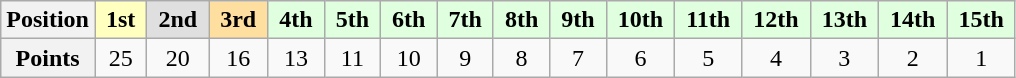<table class="wikitable" style=" text-align:center">
<tr>
<th>Position</th>
<td style="background:#ffffbf;"> <strong>1st</strong> </td>
<td style="background:#dfdfdf;"> <strong>2nd</strong> </td>
<td style="background:#ffdf9f;"> <strong>3rd</strong> </td>
<td style="background:#dfffdf;"> <strong>4th</strong> </td>
<td style="background:#dfffdf;"> <strong>5th</strong> </td>
<td style="background:#dfffdf;"> <strong>6th</strong> </td>
<td style="background:#dfffdf;"> <strong>7th</strong> </td>
<td style="background:#dfffdf;"> <strong>8th</strong> </td>
<td style="background:#dfffdf;"> <strong>9th</strong> </td>
<td style="background:#dfffdf;"> <strong>10th</strong> </td>
<td style="background:#dfffdf;"> <strong>11th</strong> </td>
<td style="background:#dfffdf;"> <strong>12th</strong> </td>
<td style="background:#dfffdf;"> <strong>13th</strong> </td>
<td style="background:#dfffdf;"> <strong>14th</strong> </td>
<td style="background:#dfffdf;"> <strong>15th</strong> </td>
</tr>
<tr>
<th>Points</th>
<td>25</td>
<td>20</td>
<td>16</td>
<td>13</td>
<td>11</td>
<td>10</td>
<td>9</td>
<td>8</td>
<td>7</td>
<td>6</td>
<td>5</td>
<td>4</td>
<td>3</td>
<td>2</td>
<td>1</td>
</tr>
</table>
